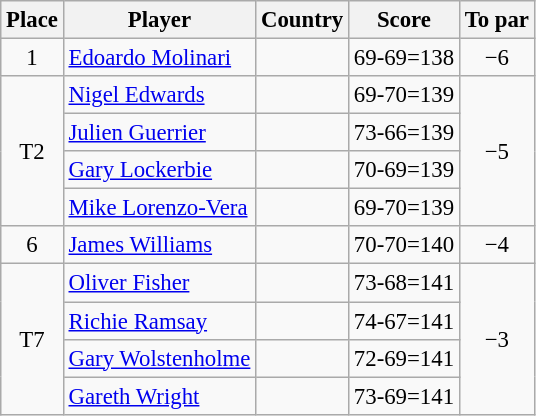<table class="wikitable" style="font-size:95%;">
<tr>
<th>Place</th>
<th>Player</th>
<th>Country</th>
<th>Score</th>
<th>To par</th>
</tr>
<tr>
<td align="center">1</td>
<td><a href='#'>Edoardo Molinari</a></td>
<td></td>
<td align="center">69-69=138</td>
<td align="center">−6</td>
</tr>
<tr>
<td rowspan="4" align="center">T2</td>
<td><a href='#'>Nigel Edwards</a></td>
<td></td>
<td align="center">69-70=139</td>
<td rowspan="4" align="center">−5</td>
</tr>
<tr>
<td><a href='#'>Julien Guerrier</a></td>
<td></td>
<td>73-66=139</td>
</tr>
<tr>
<td><a href='#'>Gary Lockerbie</a></td>
<td></td>
<td>70-69=139</td>
</tr>
<tr>
<td><a href='#'>Mike Lorenzo-Vera</a></td>
<td></td>
<td>69-70=139</td>
</tr>
<tr>
<td align="center">6</td>
<td><a href='#'>James Williams</a></td>
<td></td>
<td align="center">70-70=140</td>
<td align="center">−4</td>
</tr>
<tr>
<td rowspan="4" align="center">T7</td>
<td><a href='#'>Oliver Fisher</a></td>
<td></td>
<td align="center">73-68=141</td>
<td rowspan="4" align="center">−3</td>
</tr>
<tr>
<td><a href='#'>Richie Ramsay</a></td>
<td></td>
<td>74-67=141</td>
</tr>
<tr>
<td><a href='#'>Gary Wolstenholme</a></td>
<td></td>
<td align="center">72-69=141</td>
</tr>
<tr>
<td><a href='#'>Gareth Wright</a></td>
<td></td>
<td align="center">73-69=141</td>
</tr>
</table>
